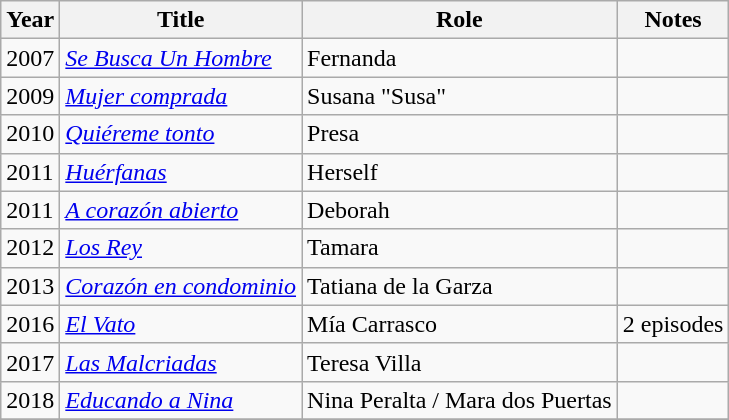<table class="wikitable">
<tr>
<th>Year</th>
<th>Title</th>
<th>Role</th>
<th>Notes</th>
</tr>
<tr>
<td>2007</td>
<td><em><a href='#'>Se Busca Un Hombre</a></em></td>
<td>Fernanda</td>
<td></td>
</tr>
<tr>
<td>2009</td>
<td><em><a href='#'>Mujer comprada</a></em></td>
<td>Susana "Susa"</td>
<td></td>
</tr>
<tr>
<td>2010</td>
<td><em><a href='#'>Quiéreme tonto</a></em></td>
<td>Presa</td>
<td></td>
</tr>
<tr>
<td>2011</td>
<td><em><a href='#'>Huérfanas</a></em></td>
<td>Herself</td>
<td></td>
</tr>
<tr>
<td>2011</td>
<td><em><a href='#'>A corazón abierto</a></em></td>
<td>Deborah</td>
<td></td>
</tr>
<tr>
<td>2012</td>
<td><em><a href='#'>Los Rey</a></em></td>
<td>Tamara</td>
<td></td>
</tr>
<tr>
<td>2013</td>
<td><em><a href='#'>Corazón en condominio</a></em></td>
<td>Tatiana de la Garza</td>
<td></td>
</tr>
<tr>
<td>2016</td>
<td><em><a href='#'>El Vato</a></em></td>
<td>Mía Carrasco</td>
<td>2 episodes</td>
</tr>
<tr>
<td>2017</td>
<td><em><a href='#'>Las Malcriadas</a></em></td>
<td>Teresa Villa</td>
<td></td>
</tr>
<tr>
<td>2018</td>
<td><em><a href='#'>Educando a Nina</a></em></td>
<td>Nina Peralta / Mara dos Puertas</td>
<td></td>
</tr>
<tr>
</tr>
</table>
